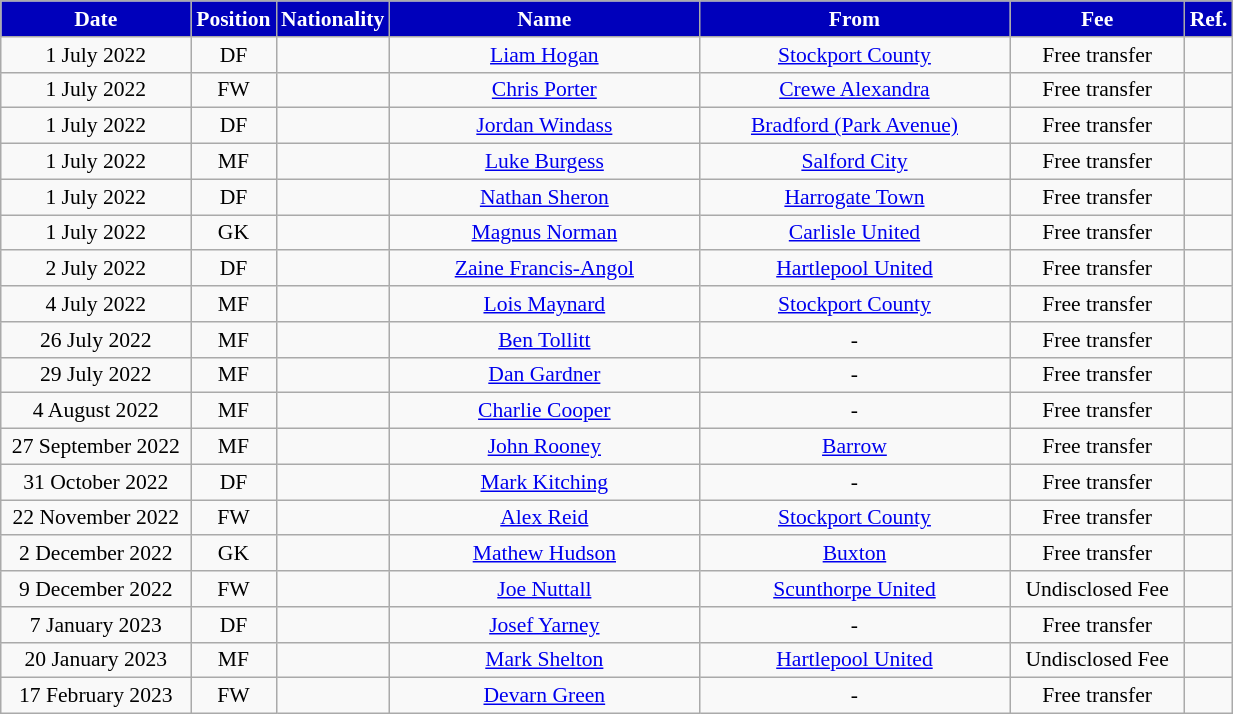<table class="wikitable"  style="text-align:center; font-size:90%; ">
<tr>
<th style="background:#0000BB;color:#fff; width:120px;">Date</th>
<th style="background:#0000BB;color:#fff; width:50px;">Position</th>
<th style="background:#0000BB;color:#fff; width:50px;">Nationality</th>
<th style="background:#0000BB;color:#fff; width:200px;">Name</th>
<th style="background:#0000BB;color:#fff; width:200px;">From</th>
<th style="background:#0000BB;color:#fff; width:110px;">Fee</th>
<th style="background:#0000BB;color:#fff; width:25px;">Ref.</th>
</tr>
<tr>
<td>1 July 2022</td>
<td>DF</td>
<td></td>
<td><a href='#'>Liam Hogan</a></td>
<td> <a href='#'>Stockport County</a></td>
<td>Free transfer</td>
<td></td>
</tr>
<tr>
<td>1 July 2022</td>
<td>FW</td>
<td></td>
<td><a href='#'>Chris Porter</a></td>
<td> <a href='#'>Crewe Alexandra</a></td>
<td>Free transfer</td>
<td></td>
</tr>
<tr>
<td>1 July 2022</td>
<td>DF</td>
<td></td>
<td><a href='#'>Jordan Windass</a></td>
<td> <a href='#'>Bradford (Park Avenue)</a></td>
<td>Free transfer</td>
<td></td>
</tr>
<tr>
<td>1 July 2022</td>
<td>MF</td>
<td></td>
<td><a href='#'>Luke Burgess</a></td>
<td> <a href='#'>Salford City</a></td>
<td>Free transfer</td>
<td></td>
</tr>
<tr>
<td>1 July 2022</td>
<td>DF</td>
<td></td>
<td><a href='#'>Nathan Sheron</a></td>
<td> <a href='#'>Harrogate Town</a></td>
<td>Free transfer</td>
<td></td>
</tr>
<tr>
<td>1 July 2022</td>
<td>GK</td>
<td></td>
<td><a href='#'>Magnus Norman</a></td>
<td> <a href='#'>Carlisle United</a></td>
<td>Free transfer</td>
<td></td>
</tr>
<tr>
<td>2 July 2022</td>
<td>DF</td>
<td></td>
<td><a href='#'>Zaine Francis-Angol</a></td>
<td> <a href='#'>Hartlepool United</a></td>
<td>Free transfer</td>
<td></td>
</tr>
<tr>
<td>4 July 2022</td>
<td>MF</td>
<td></td>
<td><a href='#'>Lois Maynard</a></td>
<td> <a href='#'>Stockport County</a></td>
<td>Free transfer</td>
<td></td>
</tr>
<tr>
<td>26 July 2022</td>
<td>MF</td>
<td></td>
<td><a href='#'>Ben Tollitt</a></td>
<td>-</td>
<td>Free transfer</td>
<td></td>
</tr>
<tr>
<td>29 July 2022</td>
<td>MF</td>
<td></td>
<td><a href='#'>Dan Gardner</a></td>
<td>-</td>
<td>Free transfer</td>
<td></td>
</tr>
<tr>
<td>4 August 2022</td>
<td>MF</td>
<td></td>
<td><a href='#'>Charlie Cooper</a></td>
<td>-</td>
<td>Free transfer</td>
<td></td>
</tr>
<tr>
<td>27 September 2022</td>
<td>MF</td>
<td></td>
<td><a href='#'>John Rooney</a></td>
<td> <a href='#'>Barrow</a></td>
<td>Free transfer</td>
<td></td>
</tr>
<tr>
<td>31 October 2022</td>
<td>DF</td>
<td></td>
<td><a href='#'>Mark Kitching</a></td>
<td>-</td>
<td>Free transfer</td>
<td></td>
</tr>
<tr>
<td>22 November 2022</td>
<td>FW</td>
<td></td>
<td><a href='#'>Alex Reid</a></td>
<td> <a href='#'>Stockport County</a></td>
<td>Free transfer</td>
<td></td>
</tr>
<tr>
<td>2 December 2022</td>
<td>GK</td>
<td></td>
<td><a href='#'>Mathew Hudson</a></td>
<td> <a href='#'>Buxton</a></td>
<td>Free transfer</td>
<td></td>
</tr>
<tr>
<td>9 December 2022</td>
<td>FW</td>
<td></td>
<td><a href='#'>Joe Nuttall</a></td>
<td> <a href='#'>Scunthorpe United</a></td>
<td>Undisclosed Fee</td>
<td></td>
</tr>
<tr>
<td>7 January 2023</td>
<td>DF</td>
<td></td>
<td><a href='#'>Josef Yarney</a></td>
<td>-</td>
<td>Free transfer</td>
<td></td>
</tr>
<tr>
<td>20 January 2023</td>
<td>MF</td>
<td></td>
<td><a href='#'>Mark Shelton</a></td>
<td> <a href='#'>Hartlepool United</a></td>
<td>Undisclosed Fee</td>
<td></td>
</tr>
<tr>
<td>17 February 2023</td>
<td>FW</td>
<td></td>
<td><a href='#'>Devarn Green</a></td>
<td>-</td>
<td>Free transfer</td>
<td></td>
</tr>
</table>
